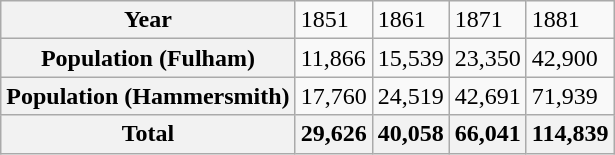<table class="wikitable">
<tr>
<th>Year</th>
<td>1851</td>
<td>1861</td>
<td>1871</td>
<td>1881</td>
</tr>
<tr>
<th>Population (Fulham)</th>
<td>11,866</td>
<td>15,539</td>
<td>23,350</td>
<td>42,900</td>
</tr>
<tr>
<th>Population (Hammersmith)</th>
<td>17,760</td>
<td>24,519</td>
<td>42,691</td>
<td>71,939</td>
</tr>
<tr>
<th>Total</th>
<th>29,626</th>
<th>40,058</th>
<th>66,041</th>
<th>114,839</th>
</tr>
</table>
